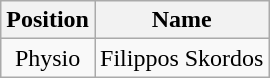<table class="wikitable" style="text-align: center;">
<tr>
<th>Position</th>
<th>Name</th>
</tr>
<tr>
<td>Physio</td>
<td style="text-align:left;">Filippos Skordos</td>
</tr>
</table>
